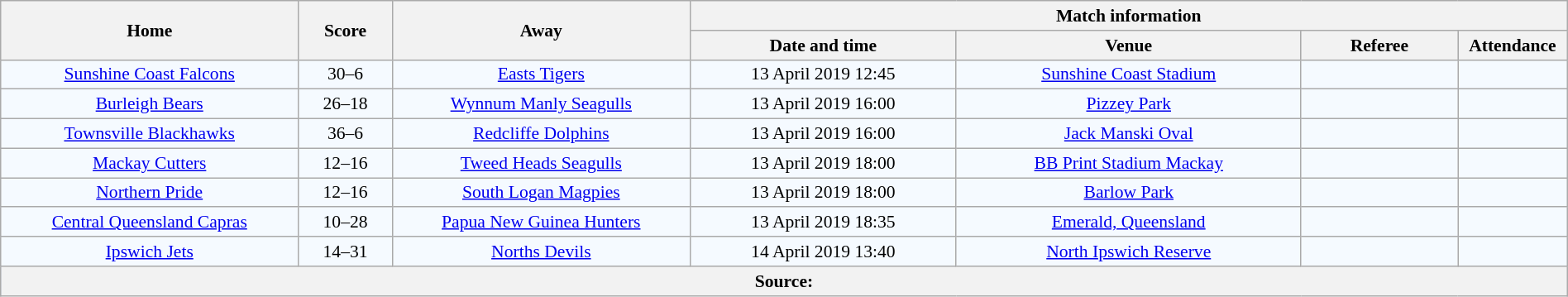<table class="wikitable" width="100%" style="border-collapse:collapse; font-size:90%; text-align:center;">
<tr>
<th rowspan="2" width="19%">Home</th>
<th rowspan="2" width="6%">Score</th>
<th rowspan="2" width="19%">Away</th>
<th colspan="4">Match information</th>
</tr>
<tr bgcolor="#CCCCCC">
<th width="17%">Date and time</th>
<th width="22%">Venue</th>
<th width="10%">Referee</th>
<th width="7%">Attendance</th>
</tr>
<tr bgcolor="#F5FAFF">
<td> <a href='#'>Sunshine Coast Falcons</a></td>
<td>30–6</td>
<td> <a href='#'>Easts Tigers</a></td>
<td>13 April 2019 12:45</td>
<td><a href='#'>Sunshine Coast Stadium</a></td>
<td></td>
<td></td>
</tr>
<tr bgcolor="#F5FAFF">
<td> <a href='#'>Burleigh Bears</a></td>
<td>26–18</td>
<td> <a href='#'>Wynnum Manly Seagulls</a></td>
<td>13 April 2019 16:00</td>
<td><a href='#'>Pizzey Park</a></td>
<td></td>
<td></td>
</tr>
<tr bgcolor="#F5FAFF">
<td> <a href='#'>Townsville Blackhawks</a></td>
<td>36–6</td>
<td> <a href='#'>Redcliffe Dolphins</a></td>
<td>13 April 2019 16:00</td>
<td><a href='#'>Jack Manski Oval</a></td>
<td></td>
<td></td>
</tr>
<tr bgcolor="#F5FAFF">
<td> <a href='#'>Mackay Cutters</a></td>
<td>12–16</td>
<td> <a href='#'>Tweed Heads Seagulls</a></td>
<td>13 April 2019 18:00</td>
<td><a href='#'>BB Print Stadium Mackay</a></td>
<td></td>
<td></td>
</tr>
<tr bgcolor="#F5FAFF">
<td> <a href='#'>Northern Pride</a></td>
<td>12–16</td>
<td> <a href='#'>South Logan Magpies</a></td>
<td>13 April 2019 18:00</td>
<td><a href='#'>Barlow Park</a></td>
<td></td>
<td></td>
</tr>
<tr bgcolor="#F5FAFF">
<td> <a href='#'>Central Queensland Capras</a></td>
<td>10–28</td>
<td> <a href='#'>Papua New Guinea Hunters</a></td>
<td>13 April 2019 18:35</td>
<td><a href='#'>Emerald, Queensland</a></td>
<td></td>
<td></td>
</tr>
<tr bgcolor="#F5FAFF">
<td> <a href='#'>Ipswich Jets</a></td>
<td>14–31</td>
<td> <a href='#'>Norths Devils</a></td>
<td>14 April 2019 13:40</td>
<td><a href='#'>North Ipswich Reserve</a></td>
<td></td>
<td></td>
</tr>
<tr bgcolor="#C1D8FF">
<th colspan="7">Source:</th>
</tr>
</table>
